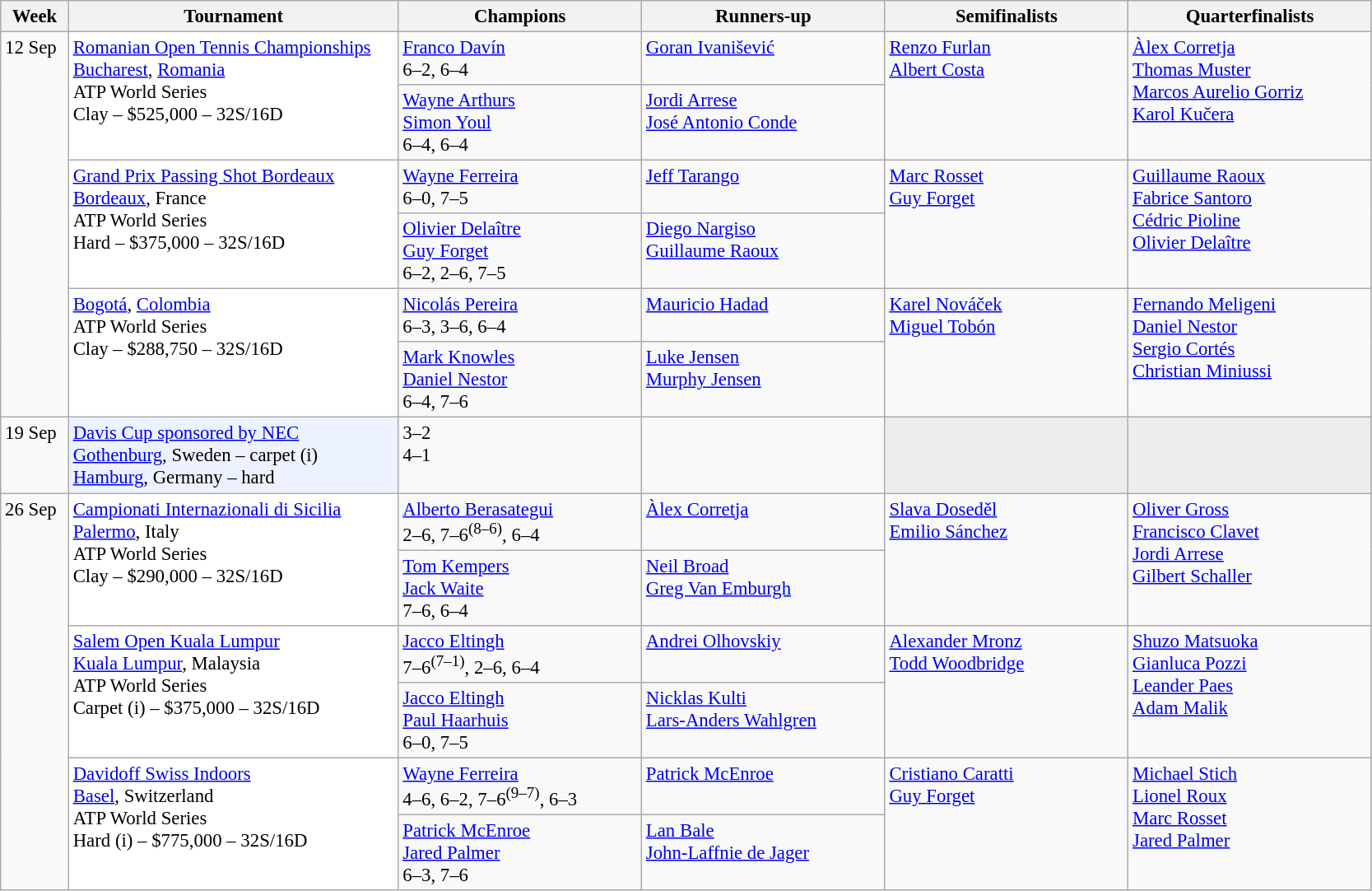<table class=wikitable style=font-size:95%>
<tr>
<th style="width:48px;">Week</th>
<th style="width:260px;">Tournament</th>
<th style="width:190px;">Champions</th>
<th style="width:190px;">Runners-up</th>
<th style="width:190px;">Semifinalists</th>
<th style="width:190px;">Quarterfinalists</th>
</tr>
<tr valign=top>
<td rowspan=6>12 Sep</td>
<td style="background:#FFF;" rowspan=2><a href='#'>Romanian Open Tennis Championships</a><br> <a href='#'>Bucharest</a>, <a href='#'>Romania</a><br>ATP World Series<br>Clay – $525,000 – 32S/16D</td>
<td> <a href='#'>Franco Davín</a><br> 6–2, 6–4</td>
<td> <a href='#'>Goran Ivanišević</a></td>
<td rowspan=2> <a href='#'>Renzo Furlan</a><br> <a href='#'>Albert Costa</a></td>
<td rowspan=2> <a href='#'>Àlex Corretja</a><br> <a href='#'>Thomas Muster</a><br> <a href='#'>Marcos Aurelio Gorriz</a><br> <a href='#'>Karol Kučera</a></td>
</tr>
<tr valign=top>
<td> <a href='#'>Wayne Arthurs</a><br> <a href='#'>Simon Youl</a><br> 6–4, 6–4</td>
<td> <a href='#'>Jordi Arrese</a><br> <a href='#'>José Antonio Conde</a></td>
</tr>
<tr valign=top>
<td style="background:#FFF;" rowspan=2><a href='#'>Grand Prix Passing Shot Bordeaux</a><br> <a href='#'>Bordeaux</a>, France<br>ATP World Series<br>Hard – $375,000 – 32S/16D</td>
<td> <a href='#'>Wayne Ferreira</a><br> 6–0, 7–5</td>
<td> <a href='#'>Jeff Tarango</a></td>
<td rowspan=2> <a href='#'>Marc Rosset</a><br> <a href='#'>Guy Forget</a></td>
<td rowspan=2> <a href='#'>Guillaume Raoux</a><br> <a href='#'>Fabrice Santoro</a><br> <a href='#'>Cédric Pioline</a><br> <a href='#'>Olivier Delaître</a></td>
</tr>
<tr valign=top>
<td> <a href='#'>Olivier Delaître</a><br> <a href='#'>Guy Forget</a><br> 6–2, 2–6, 7–5</td>
<td> <a href='#'>Diego Nargiso</a><br> <a href='#'>Guillaume Raoux</a></td>
</tr>
<tr valign=top>
<td style="background:#FFF;" rowspan=2><a href='#'>Bogotá</a>, <a href='#'>Colombia</a><br>ATP World Series<br>Clay – $288,750 – 32S/16D</td>
<td> <a href='#'>Nicolás Pereira</a><br> 6–3, 3–6, 6–4</td>
<td> <a href='#'>Mauricio Hadad</a></td>
<td rowspan=2> <a href='#'>Karel Nováček</a><br> <a href='#'>Miguel Tobón</a></td>
<td rowspan=2> <a href='#'>Fernando Meligeni</a><br> <a href='#'>Daniel Nestor</a><br> <a href='#'>Sergio Cortés</a><br> <a href='#'>Christian Miniussi</a></td>
</tr>
<tr valign=top>
<td> <a href='#'>Mark Knowles</a><br> <a href='#'>Daniel Nestor</a><br> 6–4, 7–6</td>
<td> <a href='#'>Luke Jensen</a><br> <a href='#'>Murphy Jensen</a></td>
</tr>
<tr valign=top>
<td rowspan=1>19 Sep</td>
<td bgcolor="#ECF2FF" rowspan=1><a href='#'>Davis Cup sponsored by NEC</a><br> <a href='#'>Gothenburg</a>, Sweden – carpet (i)<br> <a href='#'>Hamburg</a>, Germany – hard</td>
<td> 3–2<br> 4–1</td>
<td><br></td>
<td bgcolor="#ededed"></td>
<td bgcolor="#ededed"></td>
</tr>
<tr valign=top>
<td rowspan=6>26 Sep</td>
<td style="background:#FFF;" rowspan=2><a href='#'>Campionati Internazionali di Sicilia</a><br><a href='#'>Palermo</a>, Italy<br>ATP World Series<br>Clay – $290,000 – 32S/16D</td>
<td> <a href='#'>Alberto Berasategui</a><br> 2–6, 7–6<sup>(8–6)</sup>, 6–4</td>
<td> <a href='#'>Àlex Corretja</a></td>
<td rowspan=2> <a href='#'>Slava Doseděl</a><br> <a href='#'>Emilio Sánchez</a></td>
<td rowspan=2> <a href='#'>Oliver Gross</a><br> <a href='#'>Francisco Clavet</a><br> <a href='#'>Jordi Arrese</a><br> <a href='#'>Gilbert Schaller</a></td>
</tr>
<tr valign=top>
<td> <a href='#'>Tom Kempers</a><br> <a href='#'>Jack Waite</a><br> 7–6, 6–4</td>
<td> <a href='#'>Neil Broad</a><br> <a href='#'>Greg Van Emburgh</a></td>
</tr>
<tr valign=top>
<td style="background:#FFF;" rowspan=2><a href='#'>Salem Open Kuala Lumpur</a><br> <a href='#'>Kuala Lumpur</a>, Malaysia<br>ATP World Series<br>Carpet (i) – $375,000 – 32S/16D</td>
<td> <a href='#'>Jacco Eltingh</a><br> 7–6<sup>(7–1)</sup>, 2–6, 6–4</td>
<td> <a href='#'>Andrei Olhovskiy</a></td>
<td rowspan=2> <a href='#'>Alexander Mronz</a><br> <a href='#'>Todd Woodbridge</a></td>
<td rowspan=2> <a href='#'>Shuzo Matsuoka</a><br> <a href='#'>Gianluca Pozzi</a><br> <a href='#'>Leander Paes</a><br> <a href='#'>Adam Malik</a></td>
</tr>
<tr valign=top>
<td> <a href='#'>Jacco Eltingh</a><br> <a href='#'>Paul Haarhuis</a><br> 6–0, 7–5</td>
<td> <a href='#'>Nicklas Kulti</a><br> <a href='#'>Lars-Anders Wahlgren</a></td>
</tr>
<tr valign=top>
<td style="background:#FFF;" rowspan=2><a href='#'>Davidoff Swiss Indoors</a><br> <a href='#'>Basel</a>, Switzerland<br>ATP World Series<br>Hard (i) – $775,000 – 32S/16D</td>
<td> <a href='#'>Wayne Ferreira</a><br> 4–6, 6–2, 7–6<sup>(9–7)</sup>, 6–3</td>
<td> <a href='#'>Patrick McEnroe</a></td>
<td rowspan=2> <a href='#'>Cristiano Caratti</a><br> <a href='#'>Guy Forget</a></td>
<td rowspan=2> <a href='#'>Michael Stich</a><br> <a href='#'>Lionel Roux</a><br> <a href='#'>Marc Rosset</a><br> <a href='#'>Jared Palmer</a></td>
</tr>
<tr valign=top>
<td> <a href='#'>Patrick McEnroe</a><br> <a href='#'>Jared Palmer</a><br> 6–3, 7–6</td>
<td> <a href='#'>Lan Bale</a><br> <a href='#'>John-Laffnie de Jager</a></td>
</tr>
</table>
